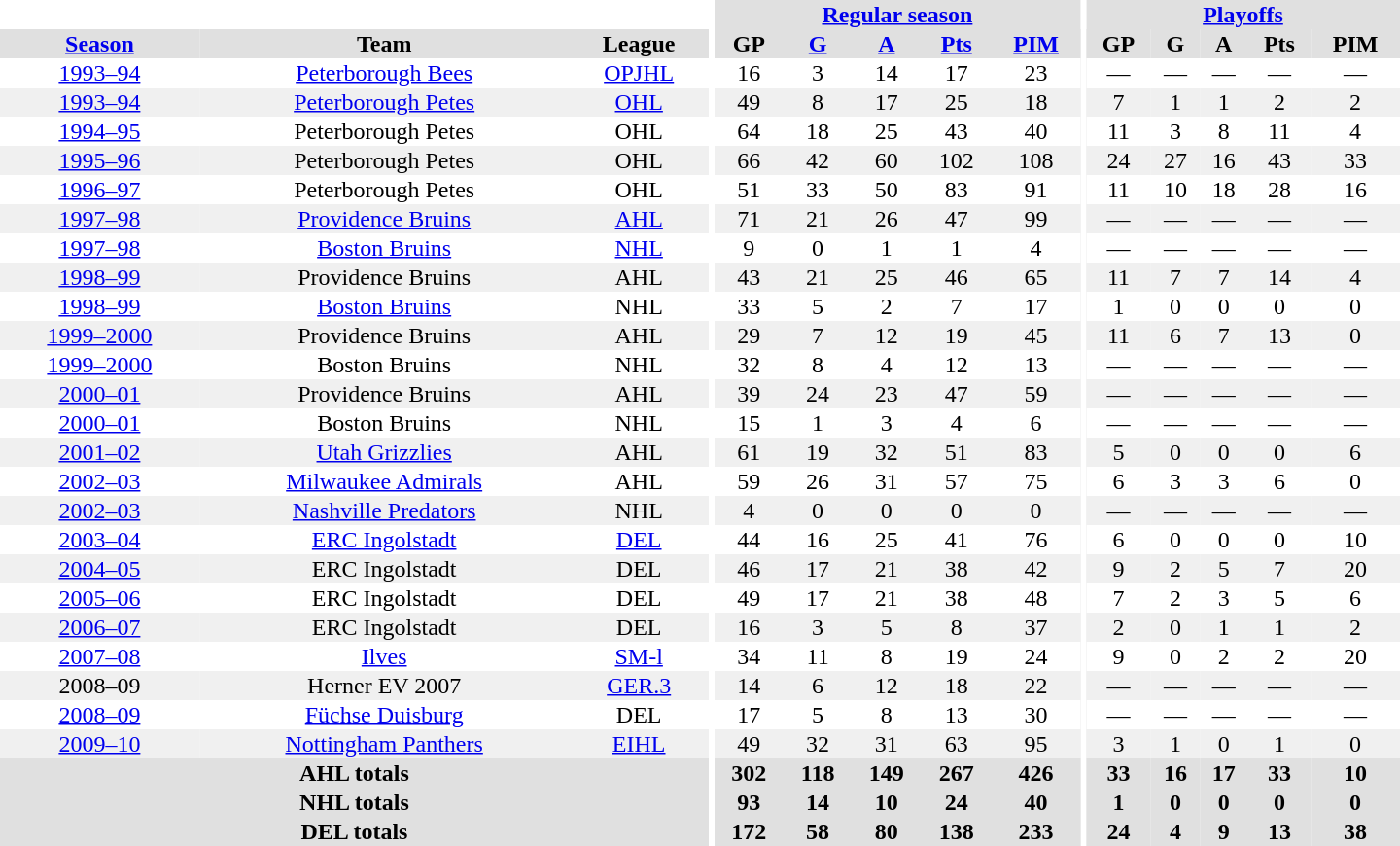<table border="0" cellpadding="1" cellspacing="0" style="text-align:center; width:60em">
<tr bgcolor="#e0e0e0">
<th colspan="3" bgcolor="#ffffff"></th>
<th rowspan="99" bgcolor="#ffffff"></th>
<th colspan="5"><a href='#'>Regular season</a></th>
<th rowspan="99" bgcolor="#ffffff"></th>
<th colspan="5"><a href='#'>Playoffs</a></th>
</tr>
<tr bgcolor="#e0e0e0">
<th><a href='#'>Season</a></th>
<th>Team</th>
<th>League</th>
<th>GP</th>
<th><a href='#'>G</a></th>
<th><a href='#'>A</a></th>
<th><a href='#'>Pts</a></th>
<th><a href='#'>PIM</a></th>
<th>GP</th>
<th>G</th>
<th>A</th>
<th>Pts</th>
<th>PIM</th>
</tr>
<tr>
<td><a href='#'>1993–94</a></td>
<td><a href='#'>Peterborough Bees</a></td>
<td><a href='#'>OPJHL</a></td>
<td>16</td>
<td>3</td>
<td>14</td>
<td>17</td>
<td>23</td>
<td>—</td>
<td>—</td>
<td>—</td>
<td>—</td>
<td>—</td>
</tr>
<tr bgcolor="#f0f0f0">
<td><a href='#'>1993–94</a></td>
<td><a href='#'>Peterborough Petes</a></td>
<td><a href='#'>OHL</a></td>
<td>49</td>
<td>8</td>
<td>17</td>
<td>25</td>
<td>18</td>
<td>7</td>
<td>1</td>
<td>1</td>
<td>2</td>
<td>2</td>
</tr>
<tr>
<td><a href='#'>1994–95</a></td>
<td>Peterborough Petes</td>
<td>OHL</td>
<td>64</td>
<td>18</td>
<td>25</td>
<td>43</td>
<td>40</td>
<td>11</td>
<td>3</td>
<td>8</td>
<td>11</td>
<td>4</td>
</tr>
<tr bgcolor="#f0f0f0">
<td><a href='#'>1995–96</a></td>
<td>Peterborough Petes</td>
<td>OHL</td>
<td>66</td>
<td>42</td>
<td>60</td>
<td>102</td>
<td>108</td>
<td>24</td>
<td>27</td>
<td>16</td>
<td>43</td>
<td>33</td>
</tr>
<tr>
<td><a href='#'>1996–97</a></td>
<td>Peterborough Petes</td>
<td>OHL</td>
<td>51</td>
<td>33</td>
<td>50</td>
<td>83</td>
<td>91</td>
<td>11</td>
<td>10</td>
<td>18</td>
<td>28</td>
<td>16</td>
</tr>
<tr bgcolor="#f0f0f0">
<td><a href='#'>1997–98</a></td>
<td><a href='#'>Providence Bruins</a></td>
<td><a href='#'>AHL</a></td>
<td>71</td>
<td>21</td>
<td>26</td>
<td>47</td>
<td>99</td>
<td>—</td>
<td>—</td>
<td>—</td>
<td>—</td>
<td>—</td>
</tr>
<tr>
<td><a href='#'>1997–98</a></td>
<td><a href='#'>Boston Bruins</a></td>
<td><a href='#'>NHL</a></td>
<td>9</td>
<td>0</td>
<td>1</td>
<td>1</td>
<td>4</td>
<td>—</td>
<td>—</td>
<td>—</td>
<td>—</td>
<td>—</td>
</tr>
<tr bgcolor="#f0f0f0">
<td><a href='#'>1998–99</a></td>
<td>Providence Bruins</td>
<td>AHL</td>
<td>43</td>
<td>21</td>
<td>25</td>
<td>46</td>
<td>65</td>
<td>11</td>
<td>7</td>
<td>7</td>
<td>14</td>
<td>4</td>
</tr>
<tr>
<td><a href='#'>1998–99</a></td>
<td><a href='#'>Boston Bruins</a></td>
<td>NHL</td>
<td>33</td>
<td>5</td>
<td>2</td>
<td>7</td>
<td>17</td>
<td>1</td>
<td>0</td>
<td>0</td>
<td>0</td>
<td>0</td>
</tr>
<tr bgcolor="#f0f0f0">
<td><a href='#'>1999–2000</a></td>
<td>Providence Bruins</td>
<td>AHL</td>
<td>29</td>
<td>7</td>
<td>12</td>
<td>19</td>
<td>45</td>
<td>11</td>
<td>6</td>
<td>7</td>
<td>13</td>
<td>0</td>
</tr>
<tr>
<td><a href='#'>1999–2000</a></td>
<td>Boston Bruins</td>
<td>NHL</td>
<td>32</td>
<td>8</td>
<td>4</td>
<td>12</td>
<td>13</td>
<td>—</td>
<td>—</td>
<td>—</td>
<td>—</td>
<td>—</td>
</tr>
<tr bgcolor="#f0f0f0">
<td><a href='#'>2000–01</a></td>
<td>Providence Bruins</td>
<td>AHL</td>
<td>39</td>
<td>24</td>
<td>23</td>
<td>47</td>
<td>59</td>
<td>—</td>
<td>—</td>
<td>—</td>
<td>—</td>
<td>—</td>
</tr>
<tr>
<td><a href='#'>2000–01</a></td>
<td>Boston Bruins</td>
<td>NHL</td>
<td>15</td>
<td>1</td>
<td>3</td>
<td>4</td>
<td>6</td>
<td>—</td>
<td>—</td>
<td>—</td>
<td>—</td>
<td>—</td>
</tr>
<tr bgcolor="#f0f0f0">
<td><a href='#'>2001–02</a></td>
<td><a href='#'>Utah Grizzlies</a></td>
<td>AHL</td>
<td>61</td>
<td>19</td>
<td>32</td>
<td>51</td>
<td>83</td>
<td>5</td>
<td>0</td>
<td>0</td>
<td>0</td>
<td>6</td>
</tr>
<tr>
<td><a href='#'>2002–03</a></td>
<td><a href='#'>Milwaukee Admirals</a></td>
<td>AHL</td>
<td>59</td>
<td>26</td>
<td>31</td>
<td>57</td>
<td>75</td>
<td>6</td>
<td>3</td>
<td>3</td>
<td>6</td>
<td>0</td>
</tr>
<tr bgcolor="#f0f0f0">
<td><a href='#'>2002–03</a></td>
<td><a href='#'>Nashville Predators</a></td>
<td>NHL</td>
<td>4</td>
<td>0</td>
<td>0</td>
<td>0</td>
<td>0</td>
<td>—</td>
<td>—</td>
<td>—</td>
<td>—</td>
<td>—</td>
</tr>
<tr>
<td><a href='#'>2003–04</a></td>
<td><a href='#'>ERC Ingolstadt</a></td>
<td><a href='#'>DEL</a></td>
<td>44</td>
<td>16</td>
<td>25</td>
<td>41</td>
<td>76</td>
<td>6</td>
<td>0</td>
<td>0</td>
<td>0</td>
<td>10</td>
</tr>
<tr bgcolor="#f0f0f0">
<td><a href='#'>2004–05</a></td>
<td>ERC Ingolstadt</td>
<td>DEL</td>
<td>46</td>
<td>17</td>
<td>21</td>
<td>38</td>
<td>42</td>
<td>9</td>
<td>2</td>
<td>5</td>
<td>7</td>
<td>20</td>
</tr>
<tr>
<td><a href='#'>2005–06</a></td>
<td>ERC Ingolstadt</td>
<td>DEL</td>
<td>49</td>
<td>17</td>
<td>21</td>
<td>38</td>
<td>48</td>
<td>7</td>
<td>2</td>
<td>3</td>
<td>5</td>
<td>6</td>
</tr>
<tr bgcolor="#f0f0f0">
<td><a href='#'>2006–07</a></td>
<td>ERC Ingolstadt</td>
<td>DEL</td>
<td>16</td>
<td>3</td>
<td>5</td>
<td>8</td>
<td>37</td>
<td>2</td>
<td>0</td>
<td>1</td>
<td>1</td>
<td>2</td>
</tr>
<tr>
<td><a href='#'>2007–08</a></td>
<td><a href='#'>Ilves</a></td>
<td><a href='#'>SM-l</a></td>
<td>34</td>
<td>11</td>
<td>8</td>
<td>19</td>
<td>24</td>
<td>9</td>
<td>0</td>
<td>2</td>
<td>2</td>
<td>20</td>
</tr>
<tr bgcolor="#f0f0f0">
<td>2008–09</td>
<td>Herner EV 2007</td>
<td><a href='#'>GER.3</a></td>
<td>14</td>
<td>6</td>
<td>12</td>
<td>18</td>
<td>22</td>
<td>—</td>
<td>—</td>
<td>—</td>
<td>—</td>
<td>—</td>
</tr>
<tr>
<td><a href='#'>2008–09</a></td>
<td><a href='#'>Füchse Duisburg</a></td>
<td>DEL</td>
<td>17</td>
<td>5</td>
<td>8</td>
<td>13</td>
<td>30</td>
<td>—</td>
<td>—</td>
<td>—</td>
<td>—</td>
<td>—</td>
</tr>
<tr bgcolor="#f0f0f0">
<td><a href='#'>2009–10</a></td>
<td><a href='#'>Nottingham Panthers</a></td>
<td><a href='#'>EIHL</a></td>
<td>49</td>
<td>32</td>
<td>31</td>
<td>63</td>
<td>95</td>
<td>3</td>
<td>1</td>
<td>0</td>
<td>1</td>
<td>0</td>
</tr>
<tr bgcolor="#e0e0e0">
<th colspan="3">AHL totals</th>
<th>302</th>
<th>118</th>
<th>149</th>
<th>267</th>
<th>426</th>
<th>33</th>
<th>16</th>
<th>17</th>
<th>33</th>
<th>10</th>
</tr>
<tr bgcolor="#e0e0e0">
<th colspan="3">NHL totals</th>
<th>93</th>
<th>14</th>
<th>10</th>
<th>24</th>
<th>40</th>
<th>1</th>
<th>0</th>
<th>0</th>
<th>0</th>
<th>0</th>
</tr>
<tr bgcolor="#e0e0e0">
<th colspan="3">DEL totals</th>
<th>172</th>
<th>58</th>
<th>80</th>
<th>138</th>
<th>233</th>
<th>24</th>
<th>4</th>
<th>9</th>
<th>13</th>
<th>38</th>
</tr>
</table>
